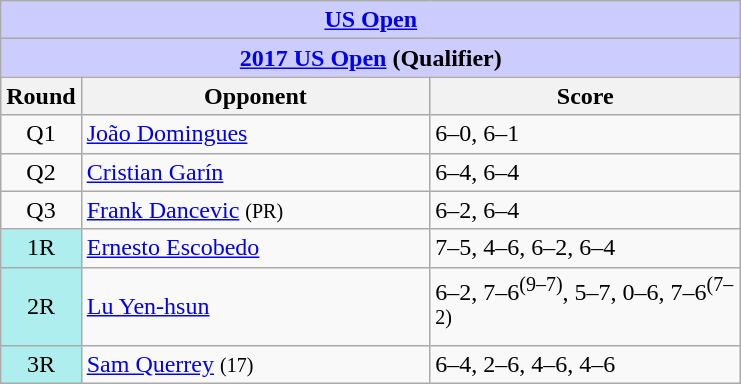<table class="wikitable">
<tr>
<th colspan=3 style="background:#ccf;"><a href='#'>US Open</a></th>
</tr>
<tr>
<th colspan=3 style="background:#ccf;"><a href='#'>2017 US Open</a> (Qualifier)</th>
</tr>
<tr>
<th>Round</th>
<th width=225>Opponent</th>
<th width=200>Score</th>
</tr>
<tr>
<td style="text-align:center;">Q1</td>
<td> <a href='#'>João Domingues</a></td>
<td>6–0, 6–1</td>
</tr>
<tr>
<td style="text-align:center;">Q2</td>
<td> <a href='#'>Cristian Garín</a></td>
<td>6–4, 6–4</td>
</tr>
<tr>
<td style="text-align:center;">Q3</td>
<td> <a href='#'>Frank Dancevic</a> <small>(PR)</small></td>
<td>6–2, 6–4</td>
</tr>
<tr>
<td style="text-align:center; background:#afeeee;">1R</td>
<td> <a href='#'>Ernesto Escobedo</a></td>
<td>7–5, 4–6, 6–2, 6–4</td>
</tr>
<tr>
<td style="text-align:center; background:#afeeee;">2R</td>
<td> <a href='#'>Lu Yen-hsun</a></td>
<td>6–2, 7–6<sup>(9–7)</sup>, 5–7, 0–6, 7–6<sup>(7–2)</sup></td>
</tr>
<tr>
<td style="text-align:center; background:#afeeee;">3R</td>
<td> <a href='#'>Sam Querrey</a> <small>(17)</small></td>
<td>6–4, 2–6, 4–6, 4–6</td>
</tr>
</table>
